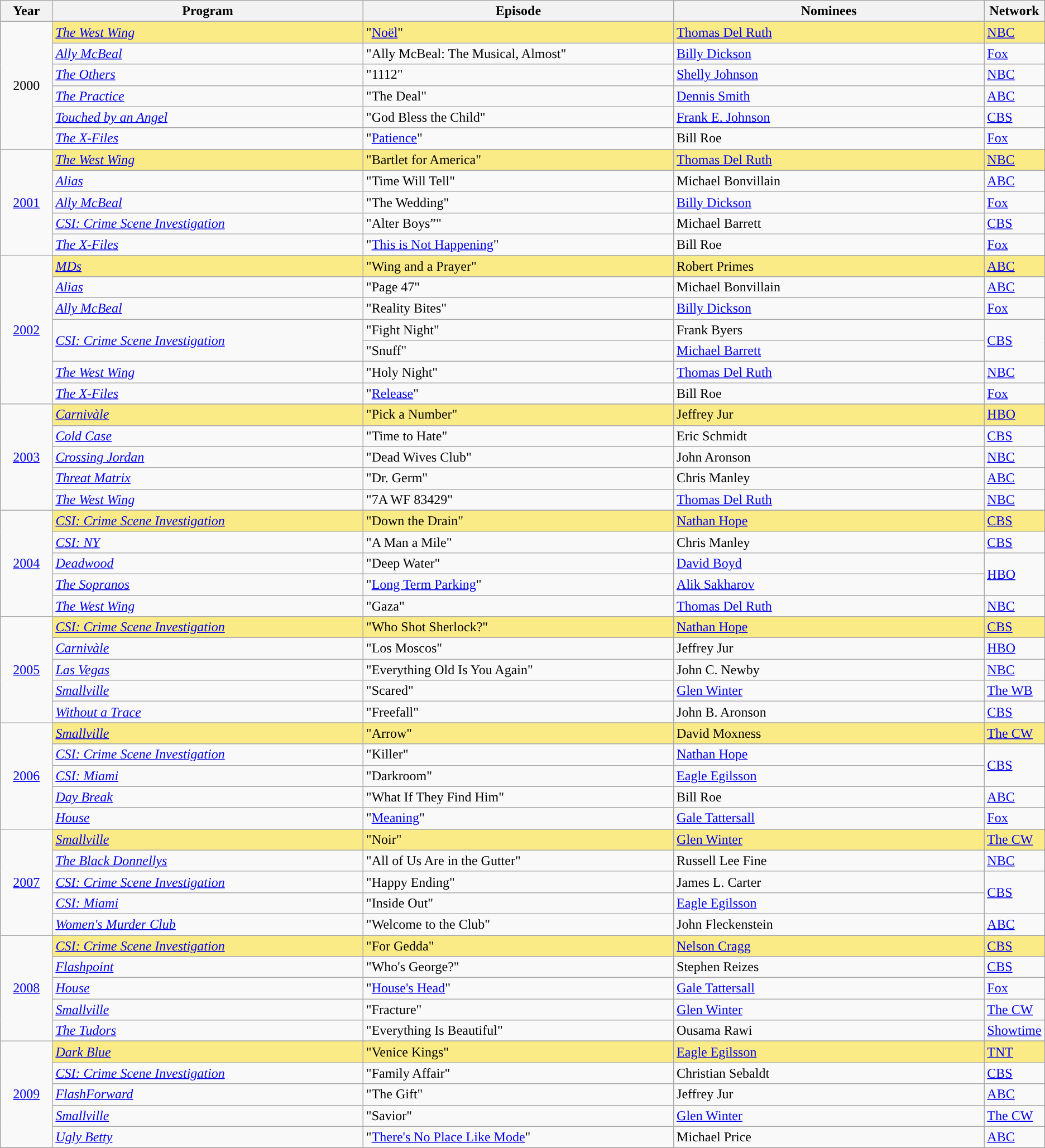<table class="wikitable">
<tr>
<th width="5%">Year</th>
<th width="30%">Program</th>
<th width="30%">Episode</th>
<th width="30%">Nominees</th>
<th width="5%">Network</th>
</tr>
<tr>
<td rowspan="7" style="text-align:center;">2000<br></td>
</tr>
<tr style="background:#FAEB86;">
<td><em><a href='#'>The West Wing</a></em></td>
<td>"<a href='#'>Noël</a>"</td>
<td><a href='#'>Thomas Del Ruth</a></td>
<td><a href='#'>NBC</a></td>
</tr>
<tr>
<td><em><a href='#'>Ally McBeal</a></em></td>
<td>"Ally McBeal: The Musical, Almost"</td>
<td><a href='#'>Billy Dickson</a></td>
<td><a href='#'>Fox</a></td>
</tr>
<tr>
<td><em><a href='#'>The Others</a></em></td>
<td>"1112"</td>
<td><a href='#'>Shelly Johnson</a></td>
<td><a href='#'>NBC</a></td>
</tr>
<tr>
<td><em><a href='#'>The Practice</a></em></td>
<td>"The Deal"</td>
<td><a href='#'>Dennis Smith</a></td>
<td><a href='#'>ABC</a></td>
</tr>
<tr>
<td><em><a href='#'>Touched by an Angel</a></em></td>
<td>"God Bless the Child"</td>
<td><a href='#'>Frank E. Johnson</a></td>
<td><a href='#'>CBS</a></td>
</tr>
<tr>
<td><em><a href='#'>The X-Files</a></em></td>
<td>"<a href='#'>Patience</a>"</td>
<td>Bill Roe</td>
<td><a href='#'>Fox</a></td>
</tr>
<tr>
<td rowspan="6" style="text-align:center;"><a href='#'>2001</a><br></td>
</tr>
<tr style="background:#FAEB86;">
<td><em><a href='#'>The West Wing</a></em></td>
<td>"Bartlet for America"</td>
<td><a href='#'>Thomas Del Ruth</a></td>
<td><a href='#'>NBC</a></td>
</tr>
<tr>
<td><em><a href='#'>Alias</a></em></td>
<td>"Time Will Tell"</td>
<td>Michael Bonvillain</td>
<td><a href='#'>ABC</a></td>
</tr>
<tr>
<td><em><a href='#'>Ally McBeal</a></em></td>
<td>"The Wedding"</td>
<td><a href='#'>Billy Dickson</a></td>
<td><a href='#'>Fox</a></td>
</tr>
<tr>
<td><em><a href='#'>CSI: Crime Scene Investigation</a></em></td>
<td>"Alter Boys”"</td>
<td>Michael Barrett</td>
<td><a href='#'>CBS</a></td>
</tr>
<tr>
<td><em><a href='#'>The X-Files</a></em></td>
<td>"<a href='#'>This is Not Happening</a>"</td>
<td>Bill Roe</td>
<td><a href='#'>Fox</a></td>
</tr>
<tr>
<td rowspan="8" style="text-align:center;"><a href='#'>2002</a><br></td>
</tr>
<tr style="background:#FAEB86;">
<td><em><a href='#'>MDs</a></em></td>
<td>"Wing and a Prayer"</td>
<td>Robert Primes</td>
<td><a href='#'>ABC</a></td>
</tr>
<tr>
<td><em><a href='#'>Alias</a></em></td>
<td>"Page 47"</td>
<td>Michael Bonvillain</td>
<td><a href='#'>ABC</a></td>
</tr>
<tr>
<td><em><a href='#'>Ally McBeal</a></em></td>
<td>"Reality Bites"</td>
<td><a href='#'>Billy Dickson</a></td>
<td><a href='#'>Fox</a></td>
</tr>
<tr>
<td rowspan=2><em><a href='#'>CSI: Crime Scene Investigation</a></em></td>
<td>"Fight Night"</td>
<td>Frank Byers</td>
<td rowspan=2><a href='#'>CBS</a></td>
</tr>
<tr>
<td>"Snuff"</td>
<td><a href='#'>Michael Barrett</a></td>
</tr>
<tr>
<td><em><a href='#'>The West Wing</a></em></td>
<td>"Holy Night"</td>
<td><a href='#'>Thomas Del Ruth</a></td>
<td><a href='#'>NBC</a></td>
</tr>
<tr>
<td><em><a href='#'>The X-Files</a></em></td>
<td>"<a href='#'>Release</a>"</td>
<td>Bill Roe</td>
<td><a href='#'>Fox</a></td>
</tr>
<tr>
<td rowspan="6" style="text-align:center;"><a href='#'>2003</a><br></td>
</tr>
<tr style="background:#FAEB86;">
<td><em><a href='#'>Carnivàle</a></em></td>
<td>"Pick a Number"</td>
<td>Jeffrey Jur</td>
<td><a href='#'>HBO</a></td>
</tr>
<tr>
<td><em><a href='#'>Cold Case</a></em></td>
<td>"Time to Hate"</td>
<td>Eric Schmidt</td>
<td><a href='#'>CBS</a></td>
</tr>
<tr>
<td><em><a href='#'>Crossing Jordan</a></em></td>
<td>"Dead Wives Club"</td>
<td>John Aronson</td>
<td><a href='#'>NBC</a></td>
</tr>
<tr>
<td><em><a href='#'>Threat Matrix</a></em></td>
<td>"Dr. Germ"</td>
<td>Chris Manley</td>
<td><a href='#'>ABC</a></td>
</tr>
<tr>
<td><em><a href='#'>The West Wing</a></em></td>
<td>"7A WF 83429"</td>
<td><a href='#'>Thomas Del Ruth</a></td>
<td><a href='#'>NBC</a></td>
</tr>
<tr>
<td rowspan="6" style="text-align:center;"><a href='#'>2004</a><br></td>
</tr>
<tr style="background:#FAEB86;">
<td><em><a href='#'>CSI: Crime Scene Investigation</a></em></td>
<td>"Down the Drain"</td>
<td><a href='#'>Nathan Hope</a></td>
<td><a href='#'>CBS</a></td>
</tr>
<tr>
<td><em><a href='#'>CSI: NY</a></em></td>
<td>"A Man a Mile"</td>
<td>Chris Manley</td>
<td><a href='#'>CBS</a></td>
</tr>
<tr>
<td><em><a href='#'>Deadwood</a></em></td>
<td>"Deep Water"</td>
<td><a href='#'>David Boyd</a></td>
<td rowspan=2><a href='#'>HBO</a></td>
</tr>
<tr>
<td><em><a href='#'>The Sopranos</a></em></td>
<td>"<a href='#'>Long Term Parking</a>"</td>
<td><a href='#'>Alik Sakharov</a></td>
</tr>
<tr>
<td><em><a href='#'>The West Wing</a></em></td>
<td>"Gaza"</td>
<td><a href='#'>Thomas Del Ruth</a></td>
<td><a href='#'>NBC</a></td>
</tr>
<tr>
<td rowspan="6" style="text-align:center;"><a href='#'>2005</a><br></td>
</tr>
<tr style="background:#FAEB86;">
<td><em><a href='#'>CSI: Crime Scene Investigation</a></em></td>
<td>"Who Shot Sherlock?"</td>
<td><a href='#'>Nathan Hope</a></td>
<td><a href='#'>CBS</a></td>
</tr>
<tr>
<td><em><a href='#'>Carnivàle</a></em></td>
<td>"Los Moscos"</td>
<td>Jeffrey Jur</td>
<td><a href='#'>HBO</a></td>
</tr>
<tr>
<td><em><a href='#'>Las Vegas</a></em></td>
<td>"Everything Old Is You Again"</td>
<td>John C. Newby</td>
<td><a href='#'>NBC</a></td>
</tr>
<tr>
<td><em><a href='#'>Smallville</a></em></td>
<td>"Scared"</td>
<td><a href='#'>Glen Winter</a></td>
<td><a href='#'>The WB</a></td>
</tr>
<tr>
<td><em><a href='#'>Without a Trace</a></em></td>
<td>"Freefall"</td>
<td>John B. Aronson</td>
<td><a href='#'>CBS</a></td>
</tr>
<tr>
<td rowspan="6" style="text-align:center;"><a href='#'>2006</a><br></td>
</tr>
<tr style="background:#FAEB86;">
<td><em><a href='#'>Smallville</a></em></td>
<td>"Arrow"</td>
<td>David Moxness</td>
<td><a href='#'>The CW</a></td>
</tr>
<tr>
<td><em><a href='#'>CSI: Crime Scene Investigation</a></em></td>
<td>"Killer"</td>
<td><a href='#'>Nathan Hope</a></td>
<td rowspan=2><a href='#'>CBS</a></td>
</tr>
<tr>
<td><em><a href='#'>CSI: Miami</a></em></td>
<td>"Darkroom"</td>
<td><a href='#'>Eagle Egilsson</a></td>
</tr>
<tr>
<td><em><a href='#'>Day Break</a></em></td>
<td>"What If They Find Him"</td>
<td>Bill Roe</td>
<td><a href='#'>ABC</a></td>
</tr>
<tr>
<td><em><a href='#'>House</a></em></td>
<td>"<a href='#'>Meaning</a>"</td>
<td><a href='#'>Gale Tattersall</a></td>
<td><a href='#'>Fox</a></td>
</tr>
<tr>
<td rowspan="6" style="text-align:center;"><a href='#'>2007</a><br></td>
</tr>
<tr style="background:#FAEB86;">
<td><em><a href='#'>Smallville</a></em></td>
<td>"Noir"</td>
<td><a href='#'>Glen Winter</a></td>
<td><a href='#'>The CW</a></td>
</tr>
<tr>
<td><em><a href='#'>The Black Donnellys</a></em></td>
<td>"All of Us Are in the Gutter"</td>
<td>Russell Lee Fine</td>
<td><a href='#'>NBC</a></td>
</tr>
<tr>
<td><em><a href='#'>CSI: Crime Scene Investigation</a></em></td>
<td>"Happy Ending"</td>
<td>James L. Carter</td>
<td rowspan=2><a href='#'>CBS</a></td>
</tr>
<tr>
<td><em><a href='#'>CSI: Miami</a></em></td>
<td>"Inside Out"</td>
<td><a href='#'>Eagle Egilsson</a></td>
</tr>
<tr>
<td><em><a href='#'>Women's Murder Club</a></em></td>
<td>"Welcome to the Club"</td>
<td>John Fleckenstein</td>
<td><a href='#'>ABC</a></td>
</tr>
<tr>
<td rowspan="6" style="text-align:center;"><a href='#'>2008</a><br></td>
</tr>
<tr style="background:#FAEB86;">
<td><em><a href='#'>CSI: Crime Scene Investigation</a></em></td>
<td>"For Gedda"</td>
<td><a href='#'>Nelson Cragg</a></td>
<td><a href='#'>CBS</a></td>
</tr>
<tr>
<td><em><a href='#'>Flashpoint</a></em></td>
<td>"Who's George?"</td>
<td>Stephen Reizes</td>
<td><a href='#'>CBS</a></td>
</tr>
<tr>
<td><em><a href='#'>House</a></em></td>
<td>"<a href='#'>House's Head</a>"</td>
<td><a href='#'>Gale Tattersall</a></td>
<td><a href='#'>Fox</a></td>
</tr>
<tr>
<td><em><a href='#'>Smallville</a></em></td>
<td>"Fracture"</td>
<td><a href='#'>Glen Winter</a></td>
<td><a href='#'>The CW</a></td>
</tr>
<tr>
<td><em><a href='#'>The Tudors</a></em></td>
<td>"Everything Is Beautiful"</td>
<td>Ousama Rawi</td>
<td><a href='#'>Showtime</a></td>
</tr>
<tr>
<td rowspan="6" style="text-align:center;"><a href='#'>2009</a><br></td>
</tr>
<tr style="background:#FAEB86;">
<td><em><a href='#'>Dark Blue</a></em></td>
<td>"Venice Kings"</td>
<td><a href='#'>Eagle Egilsson</a></td>
<td><a href='#'>TNT</a></td>
</tr>
<tr>
<td><em><a href='#'>CSI: Crime Scene Investigation</a></em></td>
<td>"Family Affair"</td>
<td>Christian Sebaldt</td>
<td><a href='#'>CBS</a></td>
</tr>
<tr>
<td><em><a href='#'>FlashForward</a></em></td>
<td>"The Gift"</td>
<td>Jeffrey Jur</td>
<td><a href='#'>ABC</a></td>
</tr>
<tr>
<td><em><a href='#'>Smallville</a></em></td>
<td>"Savior"</td>
<td><a href='#'>Glen Winter</a></td>
<td><a href='#'>The CW</a></td>
</tr>
<tr>
<td><em><a href='#'>Ugly Betty</a></em></td>
<td>"<a href='#'>There's No Place Like Mode</a>"</td>
<td>Michael Price</td>
<td><a href='#'>ABC</a></td>
</tr>
<tr>
</tr>
</table>
